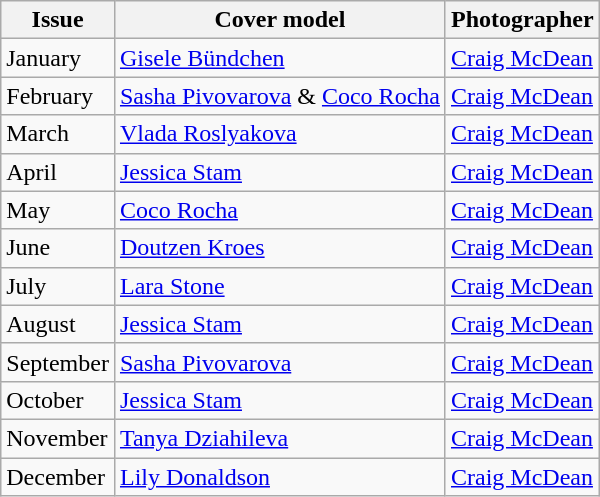<table class="sortable wikitable">
<tr>
<th>Issue</th>
<th>Cover model</th>
<th>Photographer</th>
</tr>
<tr>
<td>January</td>
<td><a href='#'>Gisele Bündchen</a></td>
<td><a href='#'>Craig McDean</a></td>
</tr>
<tr>
<td>February</td>
<td><a href='#'>Sasha Pivovarova</a> & <a href='#'>Coco Rocha</a></td>
<td><a href='#'>Craig McDean</a></td>
</tr>
<tr>
<td>March</td>
<td><a href='#'>Vlada Roslyakova</a></td>
<td><a href='#'>Craig McDean</a></td>
</tr>
<tr>
<td>April</td>
<td><a href='#'>Jessica Stam</a></td>
<td><a href='#'>Craig McDean</a></td>
</tr>
<tr>
<td>May</td>
<td><a href='#'>Coco Rocha</a></td>
<td><a href='#'>Craig McDean</a></td>
</tr>
<tr>
<td>June</td>
<td><a href='#'>Doutzen Kroes</a></td>
<td><a href='#'>Craig McDean</a></td>
</tr>
<tr>
<td>July</td>
<td><a href='#'>Lara Stone</a></td>
<td><a href='#'>Craig McDean</a></td>
</tr>
<tr>
<td>August</td>
<td><a href='#'>Jessica Stam</a></td>
<td><a href='#'>Craig McDean</a></td>
</tr>
<tr>
<td>September</td>
<td><a href='#'>Sasha Pivovarova</a></td>
<td><a href='#'>Craig McDean</a></td>
</tr>
<tr>
<td>October</td>
<td><a href='#'>Jessica Stam</a></td>
<td><a href='#'>Craig McDean</a></td>
</tr>
<tr>
<td>November</td>
<td><a href='#'>Tanya Dziahileva</a></td>
<td><a href='#'>Craig McDean</a></td>
</tr>
<tr>
<td>December</td>
<td><a href='#'>Lily Donaldson</a></td>
<td><a href='#'>Craig McDean</a></td>
</tr>
</table>
